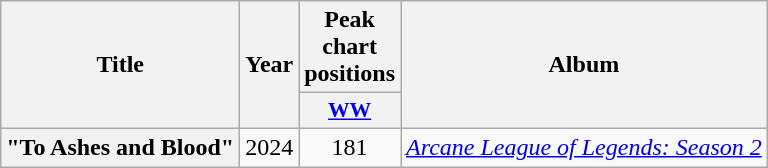<table class="wikitable plainrowheaders" style="text-align:center;">
<tr>
<th scope="col" rowspan="2">Title</th>
<th scope="col" rowspan="2">Year</th>
<th scope="col" colspan="1">Peak chart positions</th>
<th scope="col" rowspan="2">Album</th>
</tr>
<tr>
<th scope="col" style="width:3em;font-size:90%;"><a href='#'>WW</a><br></th>
</tr>
<tr>
<th scope="row">"To Ashes and Blood"</th>
<td>2024</td>
<td>181</td>
<td><em><a href='#'>Arcane League of Legends: Season 2</a></em></td>
</tr>
</table>
